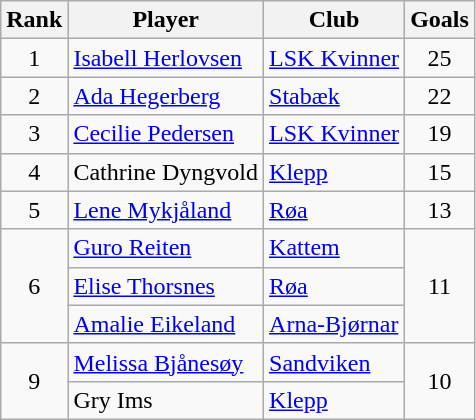<table class="wikitable" style="text-align:center">
<tr>
<th>Rank</th>
<th>Player</th>
<th>Club</th>
<th>Goals</th>
</tr>
<tr>
<td>1</td>
<td align="left"> <a href='#'>Isabell Herlovsen</a></td>
<td align="left"><a href='#'>LSK Kvinner</a></td>
<td>25</td>
</tr>
<tr>
<td>2</td>
<td align="left"> <a href='#'>Ada Hegerberg</a></td>
<td align="left"><a href='#'>Stabæk</a></td>
<td>22</td>
</tr>
<tr>
<td>3</td>
<td align="left"> <a href='#'>Cecilie Pedersen</a></td>
<td align="left"><a href='#'>LSK Kvinner</a></td>
<td>19</td>
</tr>
<tr>
<td>4</td>
<td align="left"> Cathrine Dyngvold</td>
<td align="left"><a href='#'>Klepp</a></td>
<td>15</td>
</tr>
<tr>
<td>5</td>
<td align="left"> <a href='#'>Lene Mykjåland</a></td>
<td align="left"><a href='#'>Røa</a></td>
<td>13</td>
</tr>
<tr>
<td rowspan="3">6</td>
<td align="left"> <a href='#'>Guro Reiten</a></td>
<td align="left"><a href='#'>Kattem</a></td>
<td rowspan="3">11</td>
</tr>
<tr>
<td align="left"> <a href='#'>Elise Thorsnes</a></td>
<td align="left"><a href='#'>Røa</a></td>
</tr>
<tr>
<td align="left"> <a href='#'>Amalie Eikeland</a></td>
<td align="left"><a href='#'>Arna-Bjørnar</a></td>
</tr>
<tr>
<td rowspan="2">9</td>
<td align="left"> <a href='#'>Melissa Bjånesøy</a></td>
<td align="left"><a href='#'>Sandviken</a></td>
<td rowspan="2">10</td>
</tr>
<tr>
<td align="left"> Gry Ims</td>
<td align="left"><a href='#'>Klepp</a></td>
</tr>
</table>
